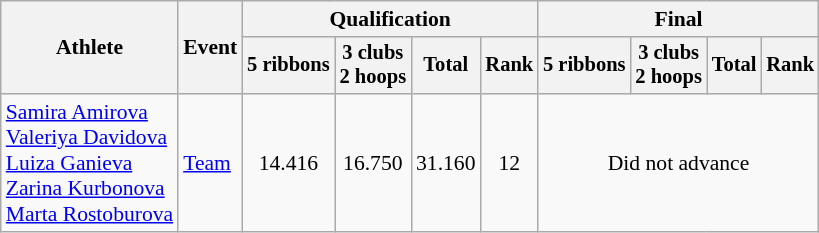<table class="wikitable" style="font-size:90%">
<tr>
<th rowspan="2">Athlete</th>
<th rowspan="2">Event</th>
<th colspan="4">Qualification</th>
<th colspan="4">Final</th>
</tr>
<tr style="font-size:95%">
<th>5 ribbons</th>
<th>3 clubs <br>2 hoops</th>
<th>Total</th>
<th>Rank</th>
<th>5 ribbons</th>
<th>3 clubs<br>2 hoops</th>
<th>Total</th>
<th>Rank</th>
</tr>
<tr align=center>
<td align=left><a href='#'>Samira Amirova</a><br><a href='#'>Valeriya Davidova</a><br><a href='#'>Luiza Ganieva</a><br><a href='#'>Zarina Kurbonova</a><br><a href='#'>Marta Rostoburova</a></td>
<td align=left><a href='#'>Team</a></td>
<td>14.416</td>
<td>16.750</td>
<td>31.160</td>
<td>12</td>
<td colspan=4>Did not advance</td>
</tr>
</table>
